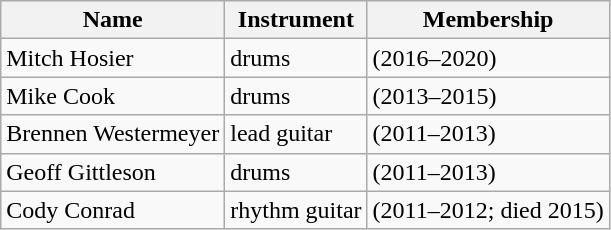<table class="wikitable">
<tr>
<th>Name</th>
<th>Instrument</th>
<th>Membership</th>
</tr>
<tr>
<td>Mitch Hosier</td>
<td>drums</td>
<td>(2016–2020)</td>
</tr>
<tr>
<td>Mike Cook</td>
<td>drums</td>
<td>(2013–2015)</td>
</tr>
<tr>
<td>Brennen Westermeyer</td>
<td>lead guitar</td>
<td>(2011–2013)</td>
</tr>
<tr>
<td>Geoff Gittleson</td>
<td>drums</td>
<td>(2011–2013)</td>
</tr>
<tr>
<td>Cody Conrad</td>
<td>rhythm guitar</td>
<td>(2011–2012; died 2015)</td>
</tr>
</table>
